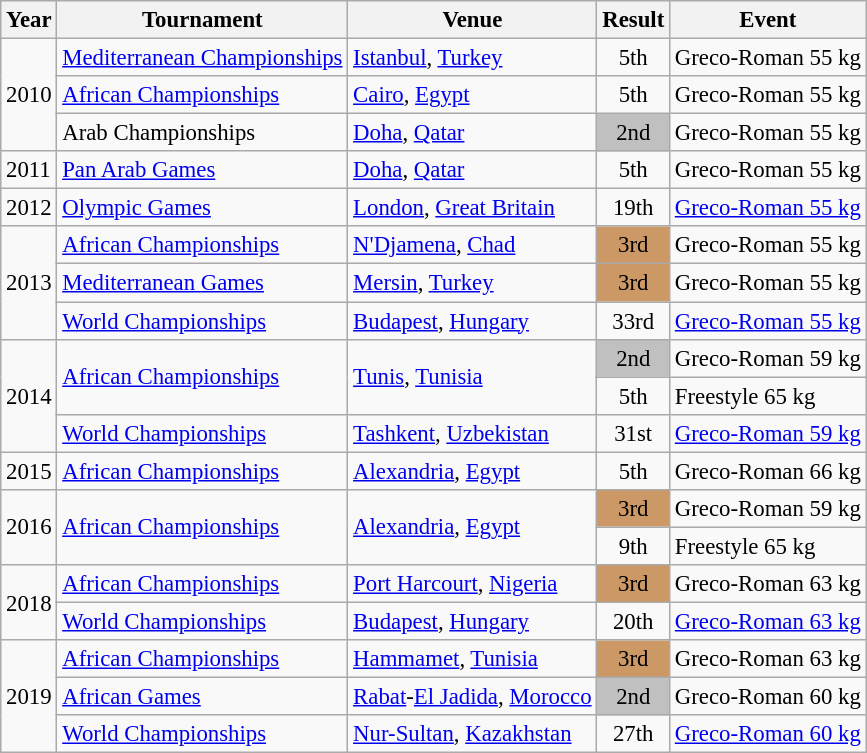<table class="wikitable" style="font-size:95%;">
<tr>
<th>Year</th>
<th>Tournament</th>
<th>Venue</th>
<th>Result</th>
<th>Event</th>
</tr>
<tr>
<td rowspan=3>2010</td>
<td><a href='#'>Mediterranean Championships</a></td>
<td> <a href='#'>Istanbul</a>, <a href='#'>Turkey</a></td>
<td align="center">5th</td>
<td>Greco-Roman 55 kg</td>
</tr>
<tr>
<td><a href='#'>African Championships</a></td>
<td> <a href='#'>Cairo</a>, <a href='#'>Egypt</a></td>
<td align="center">5th</td>
<td>Greco-Roman 55 kg</td>
</tr>
<tr>
<td>Arab Championships</td>
<td> <a href='#'>Doha</a>, <a href='#'>Qatar</a></td>
<td align="center" bgcolor=silver>2nd</td>
<td>Greco-Roman 55 kg</td>
</tr>
<tr>
<td>2011</td>
<td><a href='#'>Pan Arab Games</a></td>
<td> <a href='#'>Doha</a>, <a href='#'>Qatar</a></td>
<td align="center">5th</td>
<td>Greco-Roman 55 kg</td>
</tr>
<tr>
<td>2012</td>
<td><a href='#'>Olympic Games</a></td>
<td> <a href='#'>London</a>, <a href='#'>Great Britain</a></td>
<td align="center">19th</td>
<td><a href='#'>Greco-Roman 55 kg</a></td>
</tr>
<tr>
<td rowspan=3>2013</td>
<td><a href='#'>African Championships</a></td>
<td> <a href='#'>N'Djamena</a>, <a href='#'>Chad</a></td>
<td align="center" bgcolor=cc9966>3rd</td>
<td>Greco-Roman 55 kg</td>
</tr>
<tr>
<td><a href='#'>Mediterranean Games</a></td>
<td> <a href='#'>Mersin</a>, <a href='#'>Turkey</a></td>
<td align="center" bgcolor=cc9966>3rd</td>
<td>Greco-Roman 55 kg</td>
</tr>
<tr>
<td><a href='#'>World Championships</a></td>
<td> <a href='#'>Budapest</a>, <a href='#'>Hungary</a></td>
<td align="center">33rd</td>
<td><a href='#'>Greco-Roman 55 kg</a></td>
</tr>
<tr>
<td rowspan=3>2014</td>
<td rowspan=2><a href='#'>African Championships</a></td>
<td rowspan=2> <a href='#'>Tunis</a>, <a href='#'>Tunisia</a></td>
<td align="center" bgcolor=silver>2nd</td>
<td>Greco-Roman 59 kg</td>
</tr>
<tr>
<td align="center">5th</td>
<td>Freestyle 65 kg</td>
</tr>
<tr>
<td><a href='#'>World Championships</a></td>
<td> <a href='#'>Tashkent</a>, <a href='#'>Uzbekistan</a></td>
<td align="center">31st</td>
<td><a href='#'>Greco-Roman 59 kg</a></td>
</tr>
<tr>
<td>2015</td>
<td><a href='#'>African Championships</a></td>
<td> <a href='#'>Alexandria</a>, <a href='#'>Egypt</a></td>
<td align="center">5th</td>
<td>Greco-Roman 66 kg</td>
</tr>
<tr>
<td rowspan=2>2016</td>
<td rowspan=2><a href='#'>African Championships</a></td>
<td rowspan=2> <a href='#'>Alexandria</a>, <a href='#'>Egypt</a></td>
<td align="center" bgcolor=cc9966>3rd</td>
<td>Greco-Roman 59 kg</td>
</tr>
<tr>
<td align="center">9th</td>
<td>Freestyle 65 kg</td>
</tr>
<tr>
<td rowspan=2>2018</td>
<td><a href='#'>African Championships</a></td>
<td> <a href='#'>Port Harcourt</a>, <a href='#'>Nigeria</a></td>
<td align="center" bgcolor=cc9966>3rd</td>
<td>Greco-Roman 63 kg</td>
</tr>
<tr>
<td><a href='#'>World Championships</a></td>
<td> <a href='#'>Budapest</a>, <a href='#'>Hungary</a></td>
<td align="center">20th</td>
<td><a href='#'>Greco-Roman 63 kg</a></td>
</tr>
<tr>
<td rowspan=3>2019</td>
<td><a href='#'>African Championships</a></td>
<td> <a href='#'>Hammamet</a>, <a href='#'>Tunisia</a></td>
<td align="center" bgcolor=cc9966>3rd</td>
<td>Greco-Roman 63 kg</td>
</tr>
<tr>
<td><a href='#'>African Games</a></td>
<td> <a href='#'>Rabat</a>-<a href='#'>El Jadida</a>, <a href='#'>Morocco</a></td>
<td align="center" bgcolor=silver>2nd</td>
<td>Greco-Roman 60 kg</td>
</tr>
<tr>
<td><a href='#'>World Championships</a></td>
<td> <a href='#'>Nur-Sultan</a>, <a href='#'>Kazakhstan</a></td>
<td align="center">27th</td>
<td><a href='#'>Greco-Roman 60 kg</a></td>
</tr>
</table>
